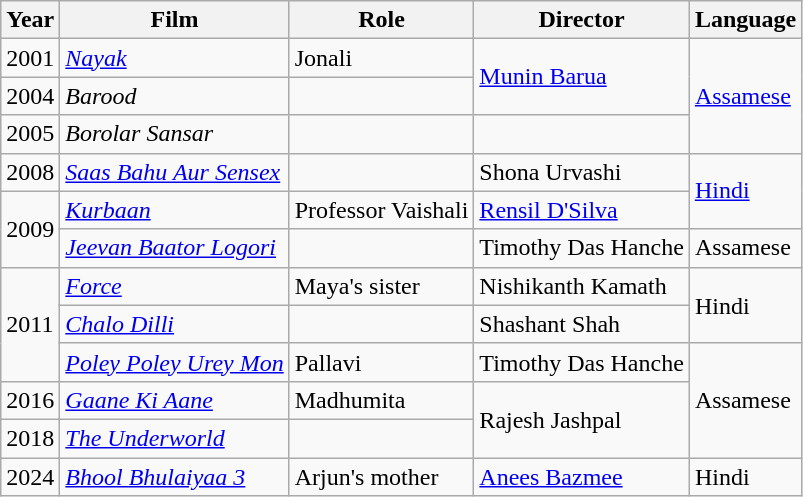<table class="wikitable">
<tr>
<th>Year</th>
<th>Film</th>
<th>Role</th>
<th>Director</th>
<th>Language</th>
</tr>
<tr>
<td>2001</td>
<td><em><a href='#'>Nayak</a></em></td>
<td>Jonali</td>
<td rowspan="2"><a href='#'>Munin Barua</a></td>
<td rowspan="3"><a href='#'>Assamese</a></td>
</tr>
<tr>
<td>2004</td>
<td><em>Barood</em></td>
<td></td>
</tr>
<tr>
<td>2005</td>
<td><em>Borolar Sansar</em></td>
<td></td>
<td></td>
</tr>
<tr>
<td>2008</td>
<td><em><a href='#'>Saas Bahu Aur Sensex</a></em></td>
<td></td>
<td>Shona Urvashi</td>
<td rowspan="2"><a href='#'>Hindi</a></td>
</tr>
<tr>
<td rowspan="2">2009</td>
<td><em><a href='#'>Kurbaan</a></em></td>
<td>Professor Vaishali</td>
<td><a href='#'>Rensil D'Silva</a></td>
</tr>
<tr>
<td><em><a href='#'>Jeevan Baator Logori</a></em></td>
<td></td>
<td>Timothy Das Hanche</td>
<td>Assamese</td>
</tr>
<tr>
<td rowspan="3">2011</td>
<td><em><a href='#'>Force</a></em></td>
<td>Maya's sister</td>
<td>Nishikanth Kamath</td>
<td rowspan="2">Hindi</td>
</tr>
<tr>
<td><em><a href='#'>Chalo Dilli</a></em></td>
<td></td>
<td>Shashant Shah</td>
</tr>
<tr>
<td><em><a href='#'>Poley Poley Urey Mon</a></em></td>
<td>Pallavi</td>
<td>Timothy Das Hanche</td>
<td rowspan="3">Assamese</td>
</tr>
<tr>
<td>2016</td>
<td><em><a href='#'>Gaane Ki Aane</a></em></td>
<td>Madhumita</td>
<td rowspan="2">Rajesh Jashpal</td>
</tr>
<tr>
<td>2018</td>
<td><em><a href='#'>The Underworld</a></em></td>
<td></td>
</tr>
<tr>
<td>2024</td>
<td><em><a href='#'>Bhool Bhulaiyaa 3</a></em></td>
<td>Arjun's mother</td>
<td><a href='#'>Anees Bazmee</a></td>
<td>Hindi</td>
</tr>
</table>
